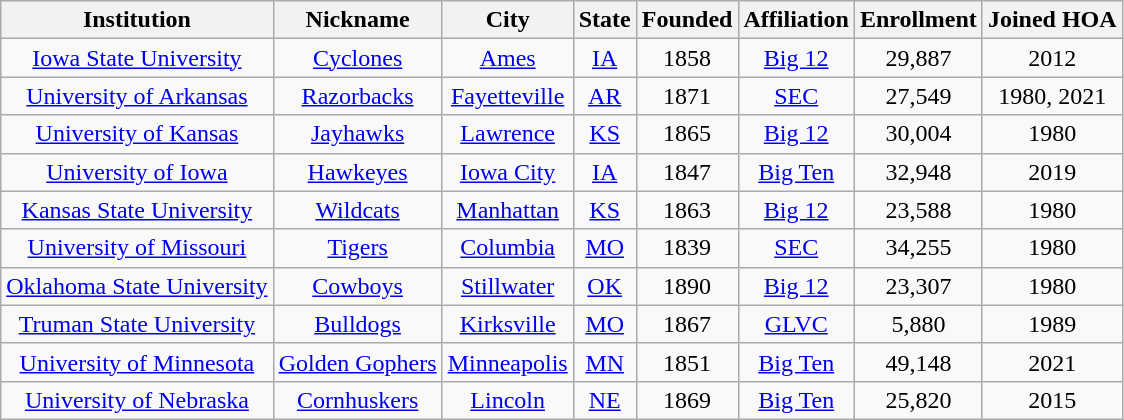<table class="wikitable sortable" style="text-align:center;">
<tr>
<th>Institution</th>
<th>Nickname</th>
<th>City</th>
<th>State</th>
<th>Founded</th>
<th>Affiliation</th>
<th>Enrollment</th>
<th>Joined HOA</th>
</tr>
<tr>
<td><a href='#'>Iowa State University</a></td>
<td><a href='#'>Cyclones</a></td>
<td><a href='#'>Ames</a></td>
<td><a href='#'>IA</a></td>
<td>1858</td>
<td><a href='#'>Big 12</a></td>
<td>29,887</td>
<td>2012</td>
</tr>
<tr>
<td><a href='#'>University of Arkansas</a></td>
<td><a href='#'>Razorbacks</a></td>
<td><a href='#'>Fayetteville</a></td>
<td><a href='#'>AR</a></td>
<td>1871</td>
<td><a href='#'>SEC</a></td>
<td>27,549</td>
<td>1980, 2021</td>
</tr>
<tr>
<td><a href='#'>University of Kansas</a></td>
<td><a href='#'>Jayhawks</a></td>
<td><a href='#'>Lawrence</a></td>
<td><a href='#'>KS</a></td>
<td>1865</td>
<td><a href='#'>Big 12</a></td>
<td>30,004</td>
<td>1980</td>
</tr>
<tr>
<td><a href='#'>University of Iowa</a></td>
<td><a href='#'>Hawkeyes</a></td>
<td><a href='#'>Iowa City</a></td>
<td><a href='#'>IA</a></td>
<td>1847</td>
<td><a href='#'>Big Ten</a></td>
<td>32,948</td>
<td>2019</td>
</tr>
<tr>
<td><a href='#'>Kansas State University</a></td>
<td><a href='#'>Wildcats</a></td>
<td><a href='#'>Manhattan</a></td>
<td><a href='#'>KS</a></td>
<td>1863</td>
<td><a href='#'>Big 12</a></td>
<td>23,588</td>
<td>1980</td>
</tr>
<tr>
<td><a href='#'>University of Missouri</a></td>
<td><a href='#'>Tigers</a></td>
<td><a href='#'>Columbia</a></td>
<td><a href='#'>MO</a></td>
<td>1839</td>
<td><a href='#'>SEC</a></td>
<td>34,255</td>
<td>1980</td>
</tr>
<tr>
<td><a href='#'>Oklahoma State University</a></td>
<td><a href='#'>Cowboys</a></td>
<td><a href='#'>Stillwater</a></td>
<td><a href='#'>OK</a></td>
<td>1890</td>
<td><a href='#'>Big 12</a></td>
<td>23,307</td>
<td>1980</td>
</tr>
<tr>
<td><a href='#'>Truman State University</a></td>
<td><a href='#'>Bulldogs</a></td>
<td><a href='#'>Kirksville</a></td>
<td><a href='#'>MO</a></td>
<td>1867</td>
<td><a href='#'>GLVC</a></td>
<td>5,880</td>
<td>1989</td>
</tr>
<tr>
<td><a href='#'>University of Minnesota</a></td>
<td><a href='#'> Golden Gophers</a></td>
<td><a href='#'>Minneapolis</a></td>
<td><a href='#'>MN</a></td>
<td>1851</td>
<td><a href='#'>Big Ten</a></td>
<td>49,148</td>
<td>2021</td>
</tr>
<tr>
<td><a href='#'>University of Nebraska</a></td>
<td><a href='#'>Cornhuskers</a></td>
<td><a href='#'>Lincoln</a></td>
<td><a href='#'>NE</a></td>
<td>1869</td>
<td><a href='#'>Big Ten</a></td>
<td>25,820</td>
<td>2015</td>
</tr>
</table>
